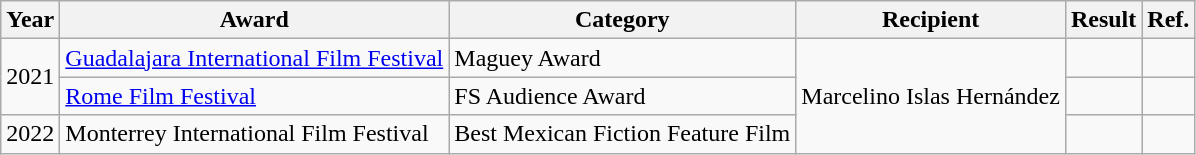<table class="wikitable">
<tr>
<th>Year</th>
<th>Award</th>
<th>Category</th>
<th>Recipient</th>
<th>Result</th>
<th>Ref.</th>
</tr>
<tr>
<td rowspan="2">2021</td>
<td><a href='#'>Guadalajara International Film Festival</a></td>
<td>Maguey Award</td>
<td rowspan="3">Marcelino Islas Hernández</td>
<td></td>
<td></td>
</tr>
<tr>
<td><a href='#'>Rome Film Festival</a></td>
<td>FS Audience Award</td>
<td></td>
<td></td>
</tr>
<tr>
<td>2022</td>
<td>Monterrey International Film Festival</td>
<td>Best Mexican Fiction Feature Film</td>
<td></td>
<td></td>
</tr>
</table>
